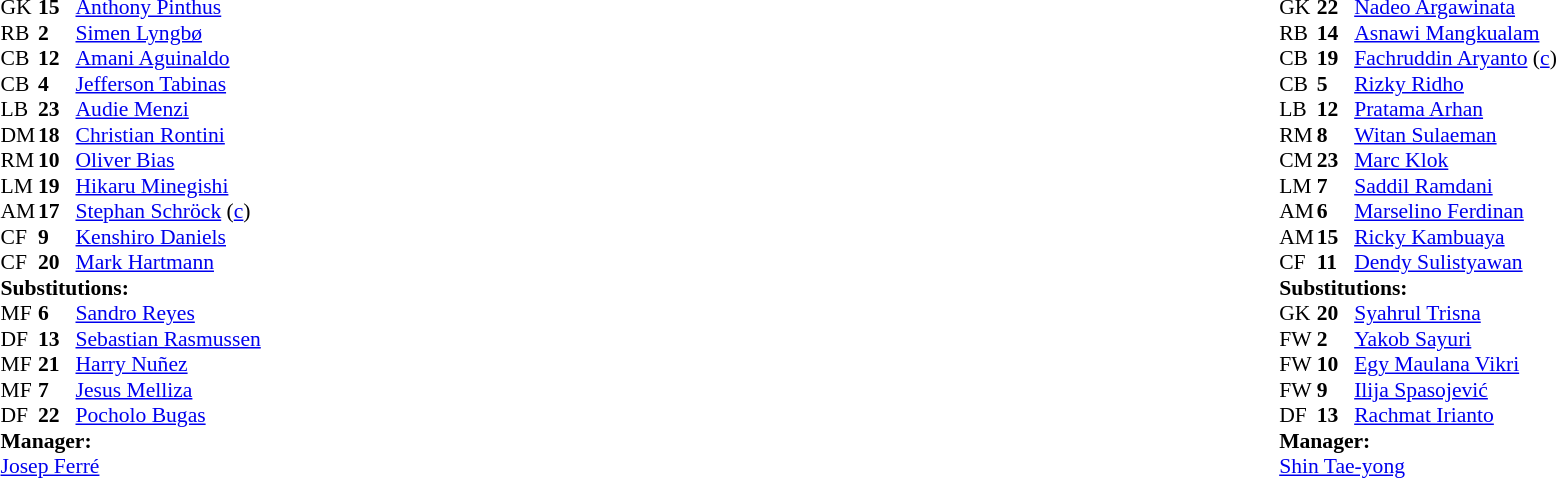<table width="100%">
<tr>
<td valign="top" width="40%"><br><table style="font-size:90%" cellspacing="0" cellpadding="0">
<tr>
<th width=25></th>
<th width=25></th>
</tr>
<tr>
<td>GK</td>
<td><strong>15</strong></td>
<td><a href='#'>Anthony Pinthus</a></td>
</tr>
<tr>
<td>RB</td>
<td><strong>2</strong></td>
<td><a href='#'>Simen Lyngbø</a></td>
<td></td>
<td></td>
</tr>
<tr>
<td>CB</td>
<td><strong>12</strong></td>
<td><a href='#'>Amani Aguinaldo</a></td>
</tr>
<tr>
<td>CB</td>
<td><strong>4</strong></td>
<td><a href='#'>Jefferson Tabinas</a></td>
</tr>
<tr>
<td>LB</td>
<td><strong>23</strong></td>
<td><a href='#'>Audie Menzi</a></td>
</tr>
<tr>
<td>DM</td>
<td><strong>18</strong></td>
<td><a href='#'>Christian Rontini</a></td>
</tr>
<tr>
<td>RM</td>
<td><strong>10</strong></td>
<td><a href='#'>Oliver Bias</a></td>
<td></td>
<td></td>
</tr>
<tr>
<td>LM</td>
<td><strong>19</strong></td>
<td><a href='#'>Hikaru Minegishi</a></td>
<td></td>
<td></td>
</tr>
<tr>
<td>AM</td>
<td><strong>17</strong></td>
<td><a href='#'>Stephan Schröck</a> (<a href='#'>c</a>)</td>
</tr>
<tr>
<td>CF</td>
<td><strong>9</strong></td>
<td><a href='#'>Kenshiro Daniels</a></td>
<td></td>
<td></td>
</tr>
<tr>
<td>CF</td>
<td><strong>20</strong></td>
<td><a href='#'>Mark Hartmann</a></td>
<td></td>
<td></td>
</tr>
<tr>
<td colspan=3><strong>Substitutions:</strong></td>
</tr>
<tr>
<td>MF</td>
<td><strong>6</strong></td>
<td><a href='#'>Sandro Reyes</a></td>
<td></td>
<td></td>
</tr>
<tr>
<td>DF</td>
<td><strong>13</strong></td>
<td><a href='#'>Sebastian Rasmussen</a></td>
<td></td>
<td></td>
</tr>
<tr>
<td>MF</td>
<td><strong>21</strong></td>
<td><a href='#'>Harry Nuñez</a></td>
<td></td>
<td></td>
</tr>
<tr>
<td>MF</td>
<td><strong>7</strong></td>
<td><a href='#'>Jesus Melliza</a></td>
<td></td>
<td></td>
</tr>
<tr>
<td>DF</td>
<td><strong>22</strong></td>
<td><a href='#'>Pocholo Bugas</a></td>
<td></td>
<td></td>
</tr>
<tr>
<td colspan=3><strong>Manager:</strong></td>
</tr>
<tr>
<td colspan=3> <a href='#'>Josep Ferré</a></td>
</tr>
</table>
</td>
<td valign="top"></td>
<td valign="top" width="50%"><br><table style="font-size:90%; margin:auto" cellspacing="0" cellpadding="0">
<tr>
<th width=25></th>
<th width=25></th>
</tr>
<tr>
<td>GK</td>
<td><strong>22</strong></td>
<td><a href='#'>Nadeo Argawinata</a></td>
<td></td>
<td></td>
</tr>
<tr>
<td>RB</td>
<td><strong>14</strong></td>
<td><a href='#'>Asnawi Mangkualam</a></td>
</tr>
<tr>
<td>CB</td>
<td><strong>19</strong></td>
<td><a href='#'>Fachruddin Aryanto</a> (<a href='#'>c</a>)</td>
</tr>
<tr>
<td>CB</td>
<td><strong>5</strong></td>
<td><a href='#'>Rizky Ridho</a></td>
</tr>
<tr>
<td>LB</td>
<td><strong>12</strong></td>
<td><a href='#'>Pratama Arhan</a></td>
</tr>
<tr>
<td>RM</td>
<td><strong>8</strong></td>
<td><a href='#'>Witan Sulaeman</a></td>
<td></td>
<td></td>
</tr>
<tr>
<td>CM</td>
<td><strong>23</strong></td>
<td><a href='#'>Marc Klok</a></td>
</tr>
<tr>
<td>LM</td>
<td><strong>7</strong></td>
<td><a href='#'>Saddil Ramdani</a></td>
<td></td>
<td></td>
</tr>
<tr>
<td>AM</td>
<td><strong>6</strong></td>
<td><a href='#'>Marselino Ferdinan</a></td>
<td></td>
<td></td>
</tr>
<tr>
<td>AM</td>
<td><strong>15</strong></td>
<td><a href='#'>Ricky Kambuaya</a></td>
</tr>
<tr>
<td>CF</td>
<td><strong>11</strong></td>
<td><a href='#'>Dendy Sulistyawan</a></td>
<td></td>
<td></td>
</tr>
<tr>
<td colspan=3><strong>Substitutions:</strong></td>
</tr>
<tr>
<td>GK</td>
<td><strong>20</strong></td>
<td><a href='#'>Syahrul Trisna</a></td>
<td></td>
<td></td>
</tr>
<tr>
<td>FW</td>
<td><strong>2</strong></td>
<td><a href='#'>Yakob Sayuri</a></td>
<td></td>
<td></td>
</tr>
<tr>
<td>FW</td>
<td><strong>10</strong></td>
<td><a href='#'>Egy Maulana Vikri</a></td>
<td></td>
<td></td>
</tr>
<tr>
<td>FW</td>
<td><strong>9</strong></td>
<td><a href='#'>Ilija Spasojević</a></td>
<td></td>
<td></td>
</tr>
<tr>
<td>DF</td>
<td><strong>13</strong></td>
<td><a href='#'>Rachmat Irianto</a></td>
<td></td>
<td></td>
</tr>
<tr>
<td colspan=3><strong>Manager:</strong></td>
</tr>
<tr>
<td colspan=3> <a href='#'>Shin Tae-yong</a></td>
</tr>
</table>
</td>
</tr>
</table>
